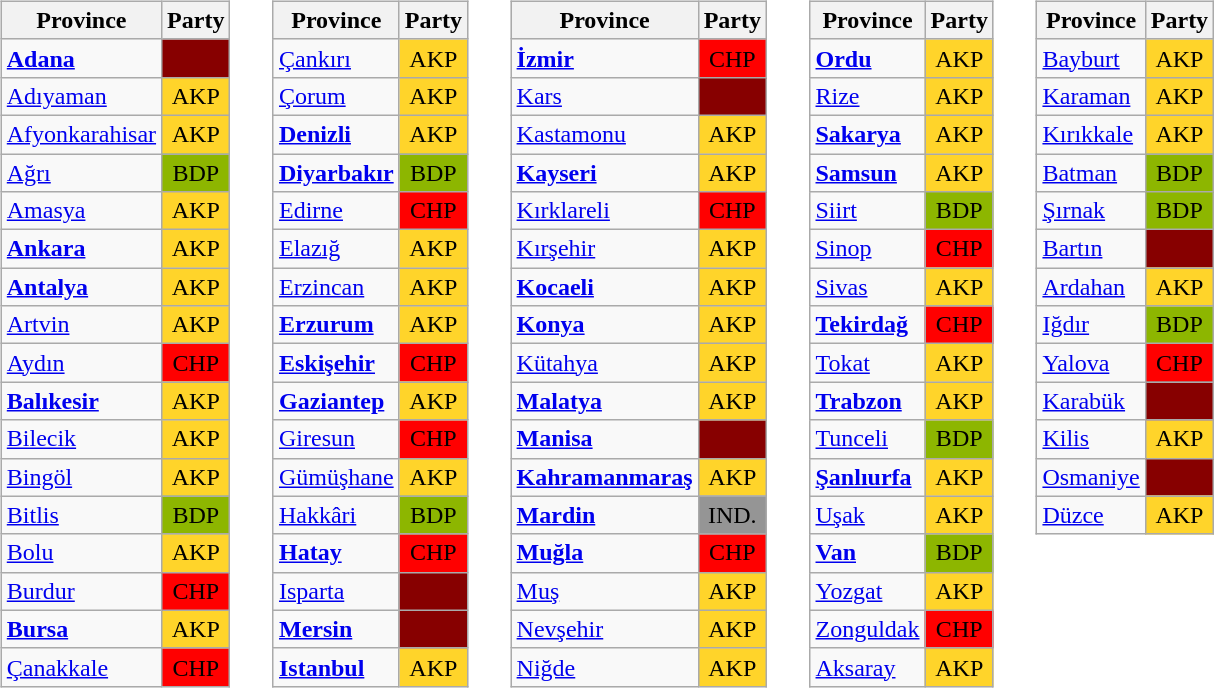<table>
<tr>
<td style="vertical-align:top"><br><table class="wikitable">
<tr>
<th>Province</th>
<th>Party</th>
</tr>
<tr>
<td><strong><a href='#'>Adana</a></strong></td>
<td style="background:#870000; text-align:center;"></td>
</tr>
<tr>
<td><a href='#'>Adıyaman</a></td>
<td style="background:#ffd42a; text-align:center;">AKP</td>
</tr>
<tr>
<td><a href='#'>Afyonkarahisar</a></td>
<td style="background:#ffd42a; text-align:center;">AKP</td>
</tr>
<tr>
<td><a href='#'>Ağrı</a></td>
<td style="background:#8db600; text-align:center;">BDP</td>
</tr>
<tr>
<td><a href='#'>Amasya</a></td>
<td style="background:#ffd42a; text-align:center;">AKP</td>
</tr>
<tr>
<td><strong><a href='#'>Ankara</a></strong></td>
<td style="background:#ffd42a; text-align:center;">AKP</td>
</tr>
<tr>
<td><strong><a href='#'>Antalya</a></strong></td>
<td style="background:#ffd42a; text-align:center;">AKP</td>
</tr>
<tr>
<td><a href='#'>Artvin</a></td>
<td style="background:#ffd42a; text-align:center;">AKP</td>
</tr>
<tr>
<td><a href='#'>Aydın</a></td>
<td style="background:#f00; text-align:center;">CHP</td>
</tr>
<tr>
<td><strong><a href='#'>Balıkesir</a></strong></td>
<td style="background:#ffd42a; text-align:center;">AKP</td>
</tr>
<tr>
<td><a href='#'>Bilecik</a></td>
<td style="background:#ffd42a; text-align:center;">AKP</td>
</tr>
<tr>
<td><a href='#'>Bingöl</a></td>
<td style="background:#ffd42a; text-align:center;">AKP</td>
</tr>
<tr>
<td><a href='#'>Bitlis</a></td>
<td style="background:#8db600; text-align:center;">BDP</td>
</tr>
<tr>
<td><a href='#'>Bolu</a></td>
<td style="background:#ffd42a; text-align:center;">AKP</td>
</tr>
<tr>
<td><a href='#'>Burdur</a></td>
<td style="background:#f00; text-align:center;">CHP</td>
</tr>
<tr>
<td><strong><a href='#'>Bursa</a></strong></td>
<td style="background:#ffd42a; text-align:center;">AKP</td>
</tr>
<tr>
<td><a href='#'>Çanakkale</a></td>
<td style="background:#f00; text-align:center;">CHP</td>
</tr>
</table>
</td>
<td colwidth=2em> </td>
<td style="vertical-align:top"><br><table class="wikitable">
<tr>
<th>Province</th>
<th>Party</th>
</tr>
<tr>
<td><a href='#'>Çankırı</a></td>
<td style="background:#ffd42a; text-align:center;">AKP</td>
</tr>
<tr>
<td><a href='#'>Çorum</a></td>
<td style="background:#ffd42a; text-align:center;">AKP</td>
</tr>
<tr>
<td><strong><a href='#'>Denizli</a></strong></td>
<td style="background:#ffd42a; text-align:center;">AKP</td>
</tr>
<tr>
<td><strong><a href='#'>Diyarbakır</a></strong></td>
<td style="background:#8db600; text-align:center;">BDP</td>
</tr>
<tr>
<td><a href='#'>Edirne</a></td>
<td style="background:#f00; text-align:center;">CHP</td>
</tr>
<tr>
<td><a href='#'>Elazığ</a></td>
<td style="background:#ffd42a; text-align:center;">AKP</td>
</tr>
<tr>
<td><a href='#'>Erzincan</a></td>
<td style="background:#ffd42a; text-align:center;">AKP</td>
</tr>
<tr>
<td><strong><a href='#'>Erzurum</a></strong></td>
<td style="background:#ffd42a; text-align:center;">AKP</td>
</tr>
<tr>
<td><strong><a href='#'>Eskişehir</a></strong></td>
<td style="background:#f00; text-align:center;">CHP</td>
</tr>
<tr>
<td><strong><a href='#'>Gaziantep</a></strong></td>
<td style="background:#ffd42a; text-align:center;">AKP</td>
</tr>
<tr>
<td><a href='#'>Giresun</a></td>
<td style="background:#f00; text-align:center;">CHP</td>
</tr>
<tr>
<td><a href='#'>Gümüşhane</a></td>
<td style="background:#ffd42a; text-align:center;">AKP</td>
</tr>
<tr>
<td><a href='#'>Hakkâri</a></td>
<td style="background:#8db600; text-align:center;">BDP</td>
</tr>
<tr>
<td><strong><a href='#'>Hatay</a></strong></td>
<td style="background:#f00; text-align:center;">CHP</td>
</tr>
<tr>
<td><a href='#'>Isparta</a></td>
<td style="background:#870000; text-align:center;"></td>
</tr>
<tr>
<td><strong><a href='#'>Mersin</a></strong></td>
<td style="background:#870000; text-align:center;"></td>
</tr>
<tr>
<td><strong><a href='#'>Istanbul</a></strong></td>
<td style="background:#ffd42a; text-align:center;">AKP</td>
</tr>
</table>
</td>
<td colwidth=2em> </td>
<td style="vertical-align:top"><br><table class="wikitable">
<tr>
<th>Province</th>
<th>Party</th>
</tr>
<tr>
<td><strong><a href='#'>İzmir</a></strong></td>
<td style="background:#f00; text-align:center;">CHP</td>
</tr>
<tr>
<td><a href='#'>Kars</a></td>
<td style="background:#870000; text-align:center;"></td>
</tr>
<tr>
<td><a href='#'>Kastamonu</a></td>
<td style="background:#ffd42a; text-align:center;">AKP</td>
</tr>
<tr>
<td><strong><a href='#'>Kayseri</a></strong></td>
<td style="background:#ffd42a; text-align:center;">AKP</td>
</tr>
<tr>
<td><a href='#'>Kırklareli</a></td>
<td style="background:#f00; text-align:center;">CHP</td>
</tr>
<tr>
<td><a href='#'>Kırşehir</a></td>
<td style="background:#ffd42a; text-align:center;">AKP</td>
</tr>
<tr>
<td><strong><a href='#'>Kocaeli</a></strong></td>
<td style="background:#ffd42a; text-align:center;">AKP</td>
</tr>
<tr>
<td><strong><a href='#'>Konya</a></strong></td>
<td style="background:#ffd42a; text-align:center;">AKP</td>
</tr>
<tr>
<td><a href='#'>Kütahya</a></td>
<td style="background:#ffd42a; text-align:center;">AKP</td>
</tr>
<tr>
<td><strong><a href='#'>Malatya</a></strong></td>
<td style="background:#ffd42a; text-align:center;">AKP</td>
</tr>
<tr>
<td><strong><a href='#'>Manisa</a></strong></td>
<td style="background:#870000; text-align:center;"></td>
</tr>
<tr>
<td><strong><a href='#'>Kahramanmaraş</a></strong></td>
<td style="background:#ffd42a; text-align:center;">AKP</td>
</tr>
<tr>
<td><strong><a href='#'>Mardin</a></strong></td>
<td style="background:#959595; text-align:center;">IND.</td>
</tr>
<tr>
<td><strong><a href='#'>Muğla</a></strong></td>
<td style="background:#f00; text-align:center;">CHP</td>
</tr>
<tr>
<td><a href='#'>Muş</a></td>
<td style="background:#ffd42a; text-align:center;">AKP</td>
</tr>
<tr>
<td><a href='#'>Nevşehir</a></td>
<td style="background:#ffd42a; text-align:center;">AKP</td>
</tr>
<tr>
<td><a href='#'>Niğde</a></td>
<td style="background:#ffd42a; text-align:center;">AKP</td>
</tr>
</table>
</td>
<td colwidth=2em> </td>
<td style="vertical-align:top"><br><table class="wikitable">
<tr>
<th>Province</th>
<th>Party</th>
</tr>
<tr>
<td><strong><a href='#'>Ordu</a></strong></td>
<td style="background:#ffd42a; text-align:center;">AKP</td>
</tr>
<tr>
<td><a href='#'>Rize</a></td>
<td style="background:#ffd42a; text-align:center;">AKP</td>
</tr>
<tr>
<td><strong><a href='#'>Sakarya</a></strong></td>
<td style="background:#ffd42a; text-align:center;">AKP</td>
</tr>
<tr>
<td><strong><a href='#'>Samsun</a></strong></td>
<td style="background:#ffd42a; text-align:center;">AKP</td>
</tr>
<tr>
<td><a href='#'>Siirt</a></td>
<td style="background:#8db600; text-align:center;">BDP</td>
</tr>
<tr>
<td><a href='#'>Sinop</a></td>
<td style="background:#f00; text-align:center;">CHP</td>
</tr>
<tr>
<td><a href='#'>Sivas</a></td>
<td style="background:#ffd42a; text-align:center;">AKP</td>
</tr>
<tr>
<td><strong><a href='#'>Tekirdağ</a></strong></td>
<td style="background:#f00; text-align:center;">CHP</td>
</tr>
<tr>
<td><a href='#'>Tokat</a></td>
<td style="background:#ffd42a; text-align:center;">AKP</td>
</tr>
<tr>
<td><strong><a href='#'>Trabzon</a></strong></td>
<td style="background:#ffd42a; text-align:center;">AKP</td>
</tr>
<tr>
<td><a href='#'>Tunceli</a></td>
<td style="background:#8db600; text-align:center;">BDP</td>
</tr>
<tr>
<td><strong><a href='#'>Şanlıurfa</a></strong></td>
<td style="background:#ffd42a; text-align:center;">AKP</td>
</tr>
<tr>
<td><a href='#'>Uşak</a></td>
<td style="background:#ffd42a; text-align:center;">AKP</td>
</tr>
<tr>
<td><strong><a href='#'>Van</a></strong></td>
<td style="background:#8db600; text-align:center;">BDP</td>
</tr>
<tr>
<td><a href='#'>Yozgat</a></td>
<td style="background:#ffd42a; text-align:center;">AKP</td>
</tr>
<tr>
<td><a href='#'>Zonguldak</a></td>
<td style="background:#f00; text-align:center;">CHP</td>
</tr>
<tr>
<td><a href='#'>Aksaray</a></td>
<td style="background:#ffd42a; text-align:center;">AKP</td>
</tr>
</table>
</td>
<td colwidth=2em> </td>
<td style="vertical-align:top"><br><table class="wikitable">
<tr>
<th>Province</th>
<th>Party</th>
</tr>
<tr>
<td><a href='#'>Bayburt</a></td>
<td style="background:#ffd42a; text-align:center;">AKP</td>
</tr>
<tr>
<td><a href='#'>Karaman</a></td>
<td style="background:#ffd42a; text-align:center;">AKP</td>
</tr>
<tr>
<td><a href='#'>Kırıkkale</a></td>
<td style="background:#ffd42a; text-align:center;">AKP</td>
</tr>
<tr>
<td><a href='#'>Batman</a></td>
<td style="background:#8db600; text-align:center;">BDP</td>
</tr>
<tr>
<td><a href='#'>Şırnak</a></td>
<td style="background:#8db600; text-align:center;">BDP</td>
</tr>
<tr>
<td><a href='#'>Bartın</a></td>
<td style="background:#870000; text-align:center;"></td>
</tr>
<tr>
<td><a href='#'>Ardahan</a></td>
<td style="background:#ffd42a; text-align:center;">AKP</td>
</tr>
<tr>
<td><a href='#'>Iğdır</a></td>
<td style="background:#8db600; text-align:center;">BDP</td>
</tr>
<tr>
<td><a href='#'>Yalova</a></td>
<td style="background:#f00; text-align:center;">CHP</td>
</tr>
<tr>
<td><a href='#'>Karabük</a></td>
<td style="background:#870000; text-align:center;"></td>
</tr>
<tr>
<td><a href='#'>Kilis</a></td>
<td style="background:#ffd42a; text-align:center;">AKP</td>
</tr>
<tr>
<td><a href='#'>Osmaniye</a></td>
<td style="background:#870000; text-align:center;"></td>
</tr>
<tr>
<td><a href='#'>Düzce</a></td>
<td style="background:#ffd42a; text-align:center;">AKP</td>
</tr>
</table>
</td>
</tr>
</table>
